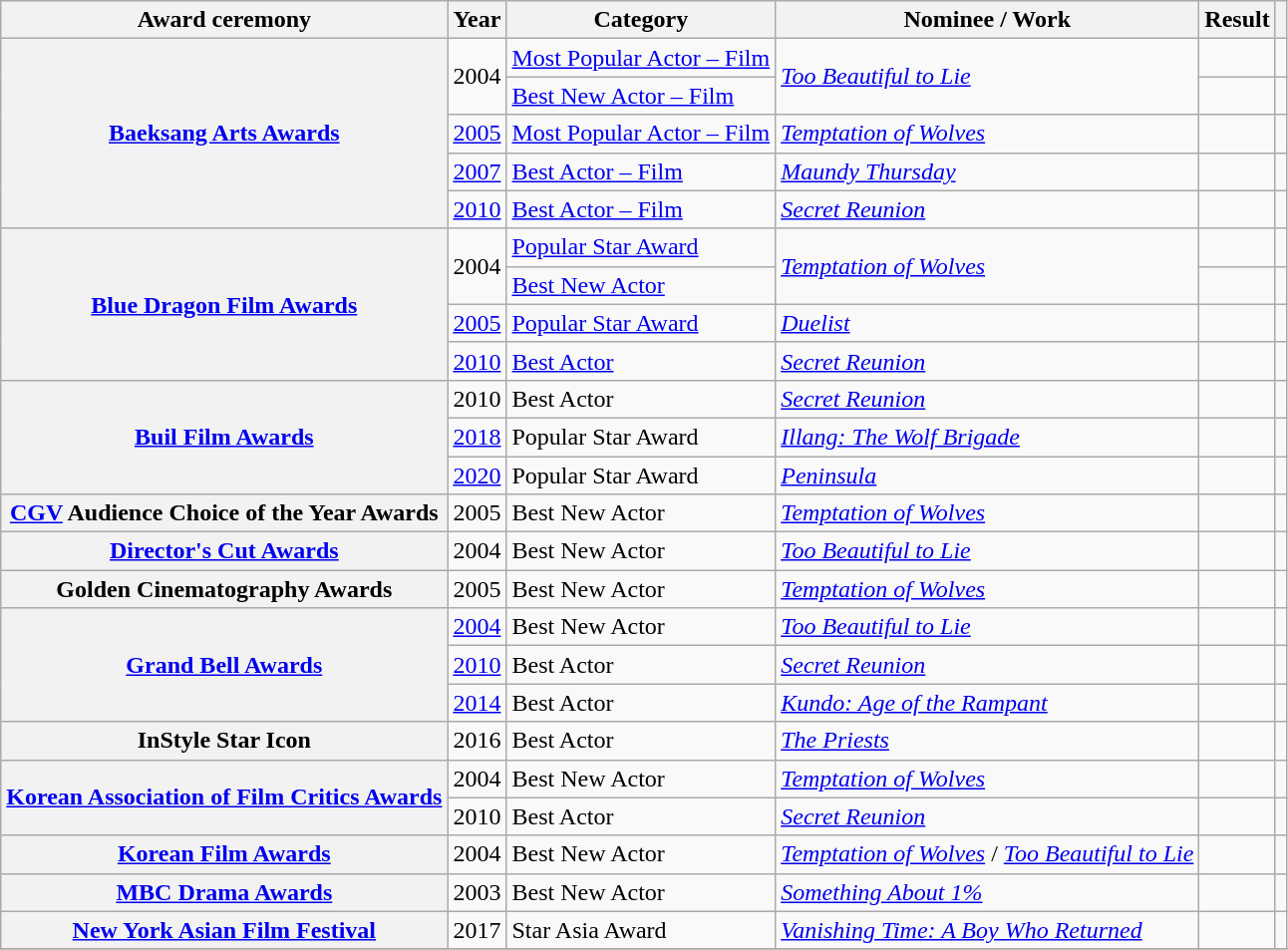<table class="wikitable plainrowheaders sortable">
<tr>
<th scope="col">Award ceremony</th>
<th scope="col">Year</th>
<th scope="col">Category</th>
<th scope="col">Nominee / Work</th>
<th scope="col">Result</th>
<th scope="col" class="unsortable"></th>
</tr>
<tr>
<th scope="row" rowspan="5"><a href='#'>Baeksang Arts Awards</a></th>
<td style="text-align:center" rowspan="2">2004</td>
<td><a href='#'>Most Popular Actor – Film</a></td>
<td rowspan="2"><em><a href='#'>Too Beautiful to Lie</a></em></td>
<td></td>
<td></td>
</tr>
<tr>
<td><a href='#'>Best New Actor – Film</a></td>
<td></td>
<td></td>
</tr>
<tr>
<td style="text-align:center"><a href='#'>2005</a></td>
<td><a href='#'>Most Popular Actor – Film</a></td>
<td><em><a href='#'>Temptation of Wolves</a></em></td>
<td></td>
<td></td>
</tr>
<tr>
<td style="text-align:center"><a href='#'>2007</a></td>
<td><a href='#'>Best Actor – Film</a></td>
<td><a href='#'><em>Maundy Thursday</em></a></td>
<td></td>
<td></td>
</tr>
<tr>
<td style="text-align:center"><a href='#'>2010</a></td>
<td><a href='#'>Best Actor – Film</a></td>
<td><em><a href='#'>Secret Reunion</a></em></td>
<td></td>
<td></td>
</tr>
<tr>
<th scope="row" rowspan="4"><a href='#'>Blue Dragon Film Awards</a></th>
<td style="text-align:center" rowspan="2">2004</td>
<td><a href='#'>Popular Star Award</a></td>
<td rowspan="2"><em><a href='#'>Temptation of Wolves</a></em></td>
<td></td>
<td></td>
</tr>
<tr>
<td><a href='#'>Best New Actor</a></td>
<td></td>
<td></td>
</tr>
<tr>
<td style="text-align:center"><a href='#'>2005</a></td>
<td><a href='#'>Popular Star Award</a></td>
<td><a href='#'><em>Duelist</em></a></td>
<td></td>
<td style="text-align:center"></td>
</tr>
<tr>
<td style="text-align:center"><a href='#'>2010</a></td>
<td><a href='#'>Best Actor</a></td>
<td><em><a href='#'>Secret Reunion</a></em></td>
<td></td>
<td></td>
</tr>
<tr>
<th scope="row" rowspan="3"><a href='#'>Buil Film Awards</a></th>
<td style="text-align:center">2010</td>
<td>Best Actor</td>
<td><em><a href='#'>Secret Reunion</a></em></td>
<td></td>
<td></td>
</tr>
<tr>
<td style="text-align:center"><a href='#'>2018</a></td>
<td>Popular Star Award</td>
<td><em><a href='#'>Illang: The Wolf Brigade</a></em></td>
<td></td>
<td></td>
</tr>
<tr>
<td style="text-align:center"><a href='#'>2020</a></td>
<td>Popular Star Award</td>
<td><em><a href='#'>Peninsula</a></em></td>
<td></td>
<td style="text-align:center"></td>
</tr>
<tr>
<th scope="row"><a href='#'>CGV</a> Audience Choice of the Year Awards</th>
<td style="text-align:center">2005</td>
<td>Best New Actor</td>
<td><em><a href='#'>Temptation of Wolves</a></em></td>
<td></td>
<td></td>
</tr>
<tr>
<th scope="row"><a href='#'>Director's Cut Awards</a></th>
<td style="text-align:center">2004</td>
<td>Best New Actor</td>
<td><em> <a href='#'>Too Beautiful to Lie</a></em></td>
<td></td>
<td></td>
</tr>
<tr>
<th scope="row">Golden Cinematography Awards</th>
<td style="text-align:center">2005</td>
<td>Best New Actor</td>
<td><em><a href='#'>Temptation of Wolves</a></em></td>
<td></td>
<td></td>
</tr>
<tr>
<th scope="row" rowspan="3"><a href='#'>Grand Bell Awards</a></th>
<td style="text-align:center"><a href='#'>2004</a></td>
<td>Best New Actor</td>
<td><em> <a href='#'>Too Beautiful to Lie</a></em></td>
<td></td>
<td></td>
</tr>
<tr>
<td style="text-align:center"><a href='#'>2010</a></td>
<td>Best Actor</td>
<td><em><a href='#'>Secret Reunion</a></em></td>
<td></td>
<td></td>
</tr>
<tr>
<td style="text-align:center"><a href='#'>2014</a></td>
<td>Best Actor</td>
<td><em><a href='#'>Kundo: Age of the Rampant</a></em></td>
<td></td>
<td></td>
</tr>
<tr>
<th scope="row">InStyle Star Icon</th>
<td style="text-align:center">2016</td>
<td>Best Actor</td>
<td><a href='#'><em>The Priests</em></a></td>
<td></td>
<td></td>
</tr>
<tr>
<th scope="row" rowspan="2"><a href='#'>Korean Association of Film Critics Awards</a></th>
<td style="text-align:center">2004</td>
<td>Best New Actor</td>
<td><em><a href='#'>Temptation of Wolves</a></em></td>
<td></td>
<td></td>
</tr>
<tr>
<td style="text-align:center">2010</td>
<td>Best Actor</td>
<td><em><a href='#'>Secret Reunion</a></em></td>
<td></td>
<td style="text-align:center"></td>
</tr>
<tr>
<th scope="row"><a href='#'>Korean Film Awards</a></th>
<td style="text-align:center">2004</td>
<td>Best New Actor</td>
<td><em><a href='#'>Temptation of Wolves</a></em> / <em><a href='#'>Too Beautiful to Lie</a></em></td>
<td></td>
<td></td>
</tr>
<tr>
<th scope="row"><a href='#'>MBC Drama Awards</a></th>
<td style="text-align:center">2003</td>
<td>Best New Actor</td>
<td><em><a href='#'>Something About 1%</a></em></td>
<td></td>
<td></td>
</tr>
<tr>
<th scope="row"><a href='#'>New York Asian Film Festival</a></th>
<td style="text-align:center">2017</td>
<td>Star Asia Award</td>
<td><em><a href='#'>Vanishing Time: A Boy Who Returned</a></em></td>
<td></td>
<td style="text-align:center"></td>
</tr>
<tr>
</tr>
</table>
